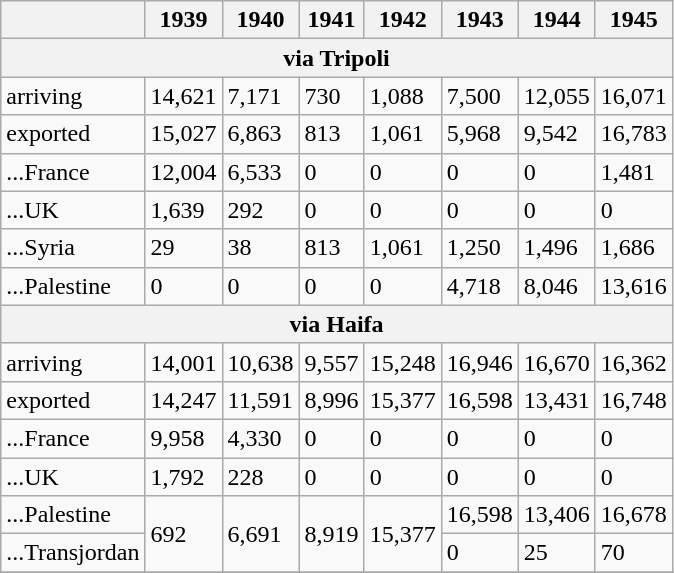<table class="wikitable sticky-header defaultright">
<tr>
<th></th>
<th>1939</th>
<th>1940</th>
<th>1941</th>
<th>1942</th>
<th>1943</th>
<th>1944</th>
<th>1945</th>
</tr>
<tr>
<th colspan=8>via Tripoli</th>
</tr>
<tr>
<td>arriving</td>
<td>14,621</td>
<td>7,171</td>
<td>730</td>
<td>1,088</td>
<td>7,500</td>
<td>12,055</td>
<td>16,071</td>
</tr>
<tr>
<td>exported</td>
<td>15,027</td>
<td>6,863</td>
<td>813</td>
<td>1,061</td>
<td>5,968</td>
<td>9,542</td>
<td>16,783</td>
</tr>
<tr>
<td>...France</td>
<td>12,004</td>
<td>6,533</td>
<td>0</td>
<td>0</td>
<td>0</td>
<td>0</td>
<td>1,481</td>
</tr>
<tr>
<td>...UK</td>
<td>1,639</td>
<td>292</td>
<td>0</td>
<td>0</td>
<td>0</td>
<td>0</td>
<td>0</td>
</tr>
<tr>
<td>...Syria</td>
<td>29</td>
<td>38</td>
<td>813</td>
<td>1,061</td>
<td>1,250</td>
<td>1,496</td>
<td>1,686</td>
</tr>
<tr>
<td>...Palestine</td>
<td>0</td>
<td>0</td>
<td>0</td>
<td>0</td>
<td>4,718</td>
<td>8,046</td>
<td>13,616</td>
</tr>
<tr>
<th colspan=8>via Haifa</th>
</tr>
<tr>
<td>arriving</td>
<td>14,001</td>
<td>10,638</td>
<td>9,557</td>
<td>15,248</td>
<td>16,946</td>
<td>16,670</td>
<td>16,362</td>
</tr>
<tr>
<td>exported</td>
<td>14,247</td>
<td>11,591</td>
<td>8,996</td>
<td>15,377</td>
<td>16,598</td>
<td>13,431</td>
<td>16,748</td>
</tr>
<tr>
<td>...France</td>
<td>9,958</td>
<td>4,330</td>
<td>0</td>
<td>0</td>
<td>0</td>
<td>0</td>
<td>0</td>
</tr>
<tr>
<td>...UK</td>
<td>1,792</td>
<td>228</td>
<td>0</td>
<td>0</td>
<td>0</td>
<td>0</td>
<td>0</td>
</tr>
<tr>
<td>...Palestine</td>
<td rowspan=2>692</td>
<td rowspan=2>6,691</td>
<td rowspan=2>8,919</td>
<td rowspan=2>15,377</td>
<td>16,598</td>
<td>13,406</td>
<td>16,678</td>
</tr>
<tr>
<td>...Transjordan</td>
<td>0</td>
<td>25</td>
<td>70</td>
</tr>
<tr>
</tr>
</table>
